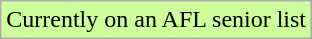<table class="wikitable">
<tr bgcolor="#CCFF99">
<td>Currently on an AFL senior list</td>
</tr>
</table>
